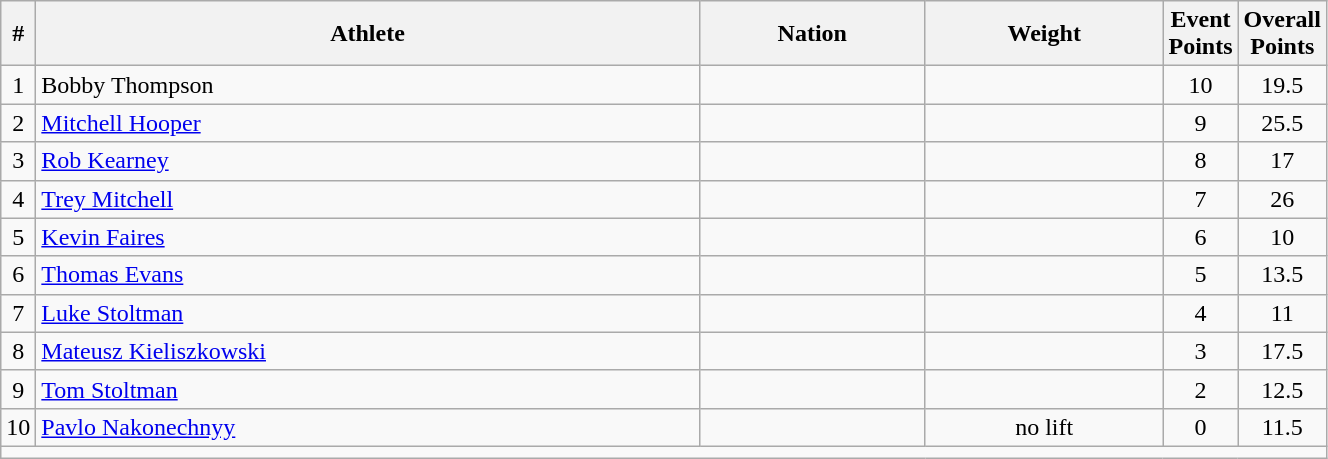<table class="wikitable sortable" style="text-align:center;width: 70%;">
<tr>
<th scope="col" style="width: 10px;">#</th>
<th scope="col">Athlete</th>
<th scope="col">Nation</th>
<th scope="col">Weight</th>
<th scope="col" style="width: 10px;">Event Points</th>
<th scope="col" style="width: 10px;">Overall Points</th>
</tr>
<tr>
<td>1</td>
<td align=left>Bobby Thompson</td>
<td align=left></td>
<td></td>
<td>10</td>
<td>19.5</td>
</tr>
<tr>
<td>2</td>
<td align=left><a href='#'>Mitchell Hooper</a></td>
<td align=left></td>
<td></td>
<td>9</td>
<td>25.5</td>
</tr>
<tr>
<td>3</td>
<td align=left><a href='#'>Rob Kearney</a></td>
<td align=left></td>
<td></td>
<td>8</td>
<td>17</td>
</tr>
<tr>
<td>4</td>
<td align=left><a href='#'>Trey Mitchell</a></td>
<td align=left></td>
<td></td>
<td>7</td>
<td>26</td>
</tr>
<tr>
<td>5</td>
<td align=left><a href='#'>Kevin Faires</a></td>
<td align=left></td>
<td></td>
<td>6</td>
<td>10</td>
</tr>
<tr>
<td>6</td>
<td align=left><a href='#'>Thomas Evans</a></td>
<td align=left></td>
<td></td>
<td>5</td>
<td>13.5</td>
</tr>
<tr>
<td>7</td>
<td align=left><a href='#'>Luke Stoltman</a></td>
<td align=left></td>
<td></td>
<td>4</td>
<td>11</td>
</tr>
<tr>
<td>8</td>
<td align=left><a href='#'>Mateusz Kieliszkowski</a></td>
<td align=left></td>
<td></td>
<td>3</td>
<td>17.5</td>
</tr>
<tr>
<td>9</td>
<td align=left><a href='#'>Tom Stoltman</a></td>
<td align=left></td>
<td></td>
<td>2</td>
<td>12.5</td>
</tr>
<tr>
<td>10</td>
<td align=left><a href='#'>Pavlo Nakonechnyy</a></td>
<td align=left></td>
<td>no lift</td>
<td>0</td>
<td>11.5</td>
</tr>
<tr class="sortbottom">
<td colspan="6"></td>
</tr>
</table>
